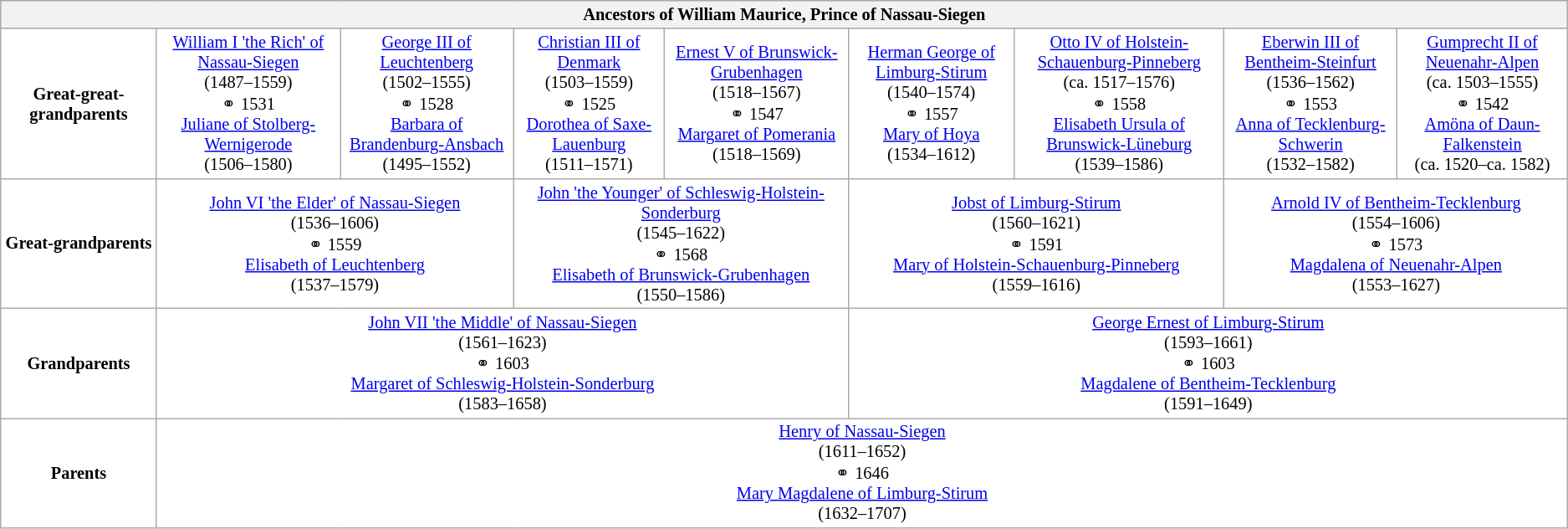<table class="wikitable" style="background:#FFFFFF; font-size:85%; text-align:center">
<tr bgcolor="#E0E0E0">
<th colspan="9">Ancestors of William Maurice, Prince of Nassau-Siegen</th>
</tr>
<tr>
<td><strong>Great-great-grandparents</strong></td>
<td colspan="1"><a href='#'>William I 'the Rich' of Nassau-Siegen</a><br>(1487–1559)<br>⚭ 1531<br><a href='#'>Juliane of Stolberg-Wernigerode</a><br>(1506–1580)</td>
<td colspan="1"><a href='#'>George III of Leuchtenberg</a><br>(1502–1555)<br>⚭ 1528<br><a href='#'>Barbara of Brandenburg-Ansbach</a><br>(1495–1552)</td>
<td colspan="1"><a href='#'>Christian&nbsp;III of Denmark</a><br>(1503–1559)<br>⚭ 1525<br><a href='#'>Dorothea of Saxe-Lauenburg</a><br>(1511–1571)</td>
<td colspan="1"><a href='#'>Ernest V of Brunswick-Grubenhagen</a><br>(1518–1567)<br>⚭ 1547<br><a href='#'>Margaret of Pomerania</a><br>(1518–1569)</td>
<td colspan="1"><a href='#'>Herman George of Limburg-Stirum</a><br>(1540–1574)<br>⚭ 1557<br><a href='#'>Mary of Hoya</a><br>(1534–1612)</td>
<td colspan="1"><a href='#'>Otto IV of Holstein-Schauenburg-Pinneberg</a><br>(ca. 1517–1576)<br>⚭ 1558<br><a href='#'>Elisabeth Ursula of Brunswick-Lüneburg</a><br>(1539–1586)</td>
<td colspan="1"><a href='#'>Eberwin III of Bentheim-Steinfurt</a><br>(1536–1562)<br>⚭ 1553<br><a href='#'>Anna of Tecklenburg-Schwerin</a><br>(1532–1582)</td>
<td colspan="1"><a href='#'>Gumprecht II of Neuenahr-Alpen</a><br>(ca. 1503–1555)<br>⚭ 1542<br><a href='#'>Amöna of Daun-Falkenstein</a><br>(ca. 1520–ca. 1582)</td>
</tr>
<tr>
<td><strong>Great-grandparents</strong></td>
<td colspan="2"><a href='#'>John VI 'the Elder' of Nassau-Siegen</a><br>(1536–1606)<br>⚭ 1559<br><a href='#'>Elisabeth of Leuchtenberg</a><br>(1537–1579)</td>
<td colspan="2"><a href='#'>John 'the Younger' of Schleswig-Holstein-Sonderburg</a><br>(1545–1622)<br>⚭ 1568<br><a href='#'>Elisabeth of Brunswick-Grubenhagen</a><br>(1550–1586)</td>
<td colspan="2"><a href='#'>Jobst of Limburg-Stirum</a><br>(1560–1621)<br>⚭ 1591<br><a href='#'>Mary of Holstein-Schauenburg-Pinneberg</a><br>(1559–1616)</td>
<td colspan="2"><a href='#'>Arnold IV of Bentheim-Tecklenburg</a><br>(1554–1606)<br>⚭ 1573<br><a href='#'>Magdalena of Neuenahr-Alpen</a><br>(1553–1627)</td>
</tr>
<tr>
<td><strong>Grandparents</strong></td>
<td colspan="4"><a href='#'>John VII 'the Middle' of Nassau-Siegen</a><br>(1561–1623)<br>⚭ 1603<br><a href='#'>Margaret of Schleswig-Holstein-Sonderburg</a><br>(1583–1658)</td>
<td colspan="4"><a href='#'>George Ernest of Limburg-Stirum</a><br>(1593–1661)<br>⚭ 1603<br><a href='#'>Magdalene of Bentheim-Tecklenburg</a><br>(1591–1649)</td>
</tr>
<tr>
<td><strong>Parents</strong></td>
<td colspan="8"><a href='#'>Henry of Nassau-Siegen</a><br>(1611–1652)<br>⚭ 1646<br><a href='#'>Mary Magdalene of Limburg-Stirum</a><br>(1632–1707)</td>
</tr>
</table>
